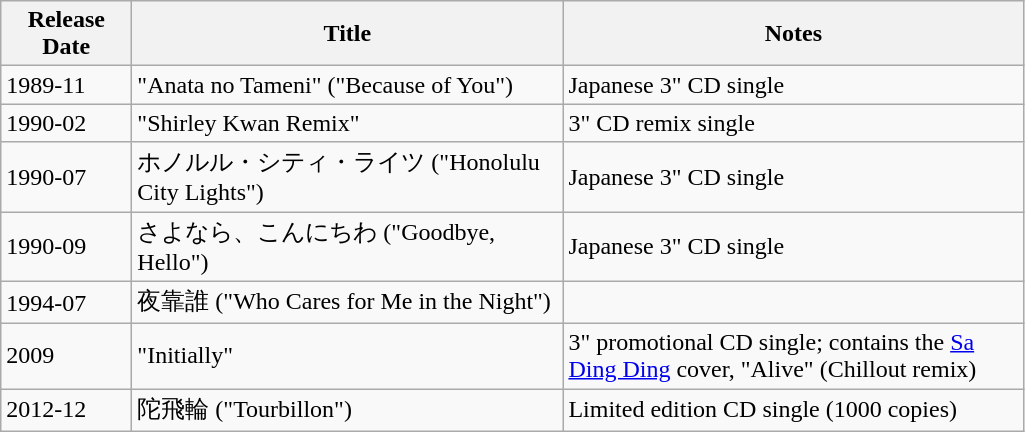<table class="wikitable">
<tr>
<th scope="col" style="width: 80px;">Release Date</th>
<th scope="col" style="width: 280px;">Title</th>
<th scope="col" style="width: 300px;">Notes</th>
</tr>
<tr>
<td>1989-11</td>
<td>"Anata no Tameni" ("Because of You")</td>
<td>Japanese 3" CD single</td>
</tr>
<tr>
<td>1990-02</td>
<td>"Shirley Kwan Remix"</td>
<td>3" CD remix single</td>
</tr>
<tr>
<td>1990-07</td>
<td>ホノルル・シティ・ライツ ("Honolulu City Lights")</td>
<td>Japanese 3" CD single</td>
</tr>
<tr>
<td>1990-09</td>
<td>さよなら、こんにちわ ("Goodbye, Hello")</td>
<td>Japanese 3" CD single</td>
</tr>
<tr>
<td>1994-07</td>
<td>夜靠誰 ("Who Cares for Me in the Night")</td>
<td></td>
</tr>
<tr>
<td>2009</td>
<td>"Initially"</td>
<td>3" promotional CD single; contains the <a href='#'>Sa Ding Ding</a> cover, "Alive" (Chillout remix)</td>
</tr>
<tr>
<td>2012-12</td>
<td>陀飛輪 ("Tourbillon")</td>
<td>Limited edition CD single (1000 copies)</td>
</tr>
</table>
